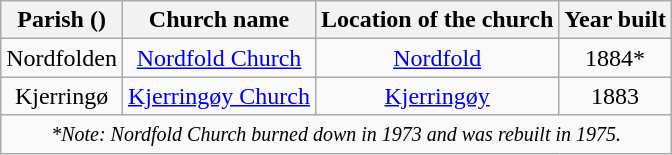<table class="wikitable" style="text-align:center">
<tr>
<th>Parish ()</th>
<th>Church name</th>
<th>Location of the church</th>
<th>Year built</th>
</tr>
<tr>
<td rowspan="1">Nordfolden</td>
<td><a href='#'>Nordfold Church</a></td>
<td><a href='#'>Nordfold</a></td>
<td>1884*</td>
</tr>
<tr>
<td rowspan="1">Kjerringø</td>
<td><a href='#'>Kjerringøy Church</a></td>
<td><a href='#'>Kjerringøy</a></td>
<td>1883</td>
</tr>
<tr>
<td colspan="4"><small><em>*Note: Nordfold Church burned down in 1973 and was rebuilt in 1975.</em></small></td>
</tr>
</table>
